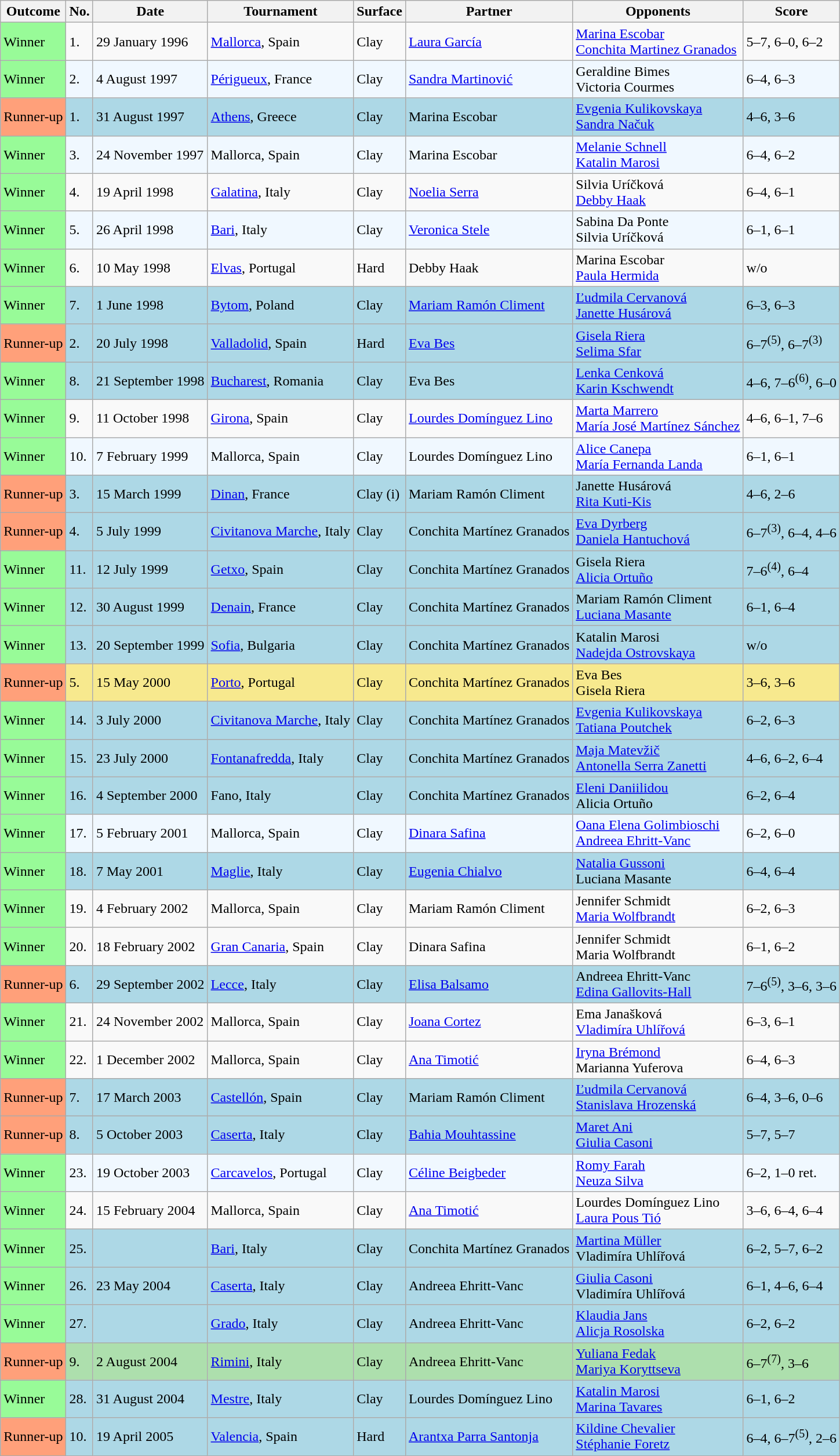<table class="sortable wikitable">
<tr>
<th>Outcome</th>
<th>No.</th>
<th>Date</th>
<th>Tournament</th>
<th>Surface</th>
<th>Partner</th>
<th>Opponents</th>
<th class="unsortable">Score</th>
</tr>
<tr>
<td bgcolor="98FB98">Winner</td>
<td>1.</td>
<td>29 January 1996</td>
<td><a href='#'>Mallorca</a>, Spain</td>
<td>Clay</td>
<td> <a href='#'>Laura García</a></td>
<td> <a href='#'>Marina Escobar</a> <br>  <a href='#'>Conchita Martinez Granados</a></td>
<td>5–7, 6–0, 6–2</td>
</tr>
<tr style="background:#f0f8ff;">
<td style="background:#98fb98;">Winner</td>
<td>2.</td>
<td>4 August 1997</td>
<td><a href='#'>Périgueux</a>, France</td>
<td>Clay</td>
<td> <a href='#'>Sandra Martinović</a></td>
<td> Geraldine Bimes <br>  Victoria Courmes</td>
<td>6–4, 6–3</td>
</tr>
<tr style="background:lightblue;">
<td bgcolor="FFA07A">Runner-up</td>
<td>1.</td>
<td>31 August 1997</td>
<td><a href='#'>Athens</a>, Greece</td>
<td>Clay</td>
<td> Marina Escobar</td>
<td> <a href='#'>Evgenia Kulikovskaya</a> <br>  <a href='#'>Sandra Načuk</a></td>
<td>4–6, 3–6</td>
</tr>
<tr style="background:#f0f8ff;">
<td style="background:#98fb98;">Winner</td>
<td>3.</td>
<td>24 November 1997</td>
<td>Mallorca, Spain</td>
<td>Clay</td>
<td> Marina Escobar</td>
<td> <a href='#'>Melanie Schnell</a> <br>  <a href='#'>Katalin Marosi</a></td>
<td>6–4, 6–2</td>
</tr>
<tr>
<td bgcolor="98FB98">Winner</td>
<td>4.</td>
<td>19 April 1998</td>
<td><a href='#'>Galatina</a>, Italy</td>
<td>Clay</td>
<td> <a href='#'>Noelia Serra</a></td>
<td> Silvia Uríčková <br>  <a href='#'>Debby Haak</a></td>
<td>6–4, 6–1</td>
</tr>
<tr style="background:#f0f8ff;">
<td style="background:#98fb98;">Winner</td>
<td>5.</td>
<td>26 April 1998</td>
<td><a href='#'>Bari</a>, Italy</td>
<td>Clay</td>
<td> <a href='#'>Veronica Stele</a></td>
<td> Sabina Da Ponte <br>  Silvia Uríčková</td>
<td>6–1, 6–1</td>
</tr>
<tr>
<td style="background:#98fb98;">Winner</td>
<td>6.</td>
<td>10 May 1998</td>
<td><a href='#'>Elvas</a>, Portugal</td>
<td>Hard</td>
<td> Debby Haak</td>
<td> Marina Escobar <br>  <a href='#'>Paula Hermida</a></td>
<td>w/o</td>
</tr>
<tr style="background:lightblue;">
<td bgcolor="98FB98">Winner</td>
<td>7.</td>
<td>1 June 1998</td>
<td><a href='#'>Bytom</a>, Poland</td>
<td>Clay</td>
<td> <a href='#'>Mariam Ramón Climent</a></td>
<td> <a href='#'>Ľudmila Cervanová</a> <br>  <a href='#'>Janette Husárová</a></td>
<td>6–3, 6–3</td>
</tr>
<tr style="background:lightblue;">
<td style="background:#ffa07a;">Runner-up</td>
<td>2.</td>
<td>20 July 1998</td>
<td><a href='#'>Valladolid</a>, Spain</td>
<td>Hard</td>
<td> <a href='#'>Eva Bes</a></td>
<td> <a href='#'>Gisela Riera</a> <br>  <a href='#'>Selima Sfar</a></td>
<td>6–7<sup>(5)</sup>, 6–7<sup>(3)</sup></td>
</tr>
<tr style="background:lightblue;">
<td bgcolor="98FB98">Winner</td>
<td>8.</td>
<td>21 September 1998</td>
<td><a href='#'>Bucharest</a>, Romania</td>
<td>Clay</td>
<td> Eva Bes</td>
<td> <a href='#'>Lenka Cenková</a> <br>  <a href='#'>Karin Kschwendt</a></td>
<td>4–6, 7–6<sup>(6)</sup>, 6–0</td>
</tr>
<tr>
<td bgcolor="98FB98">Winner</td>
<td>9.</td>
<td>11 October 1998</td>
<td><a href='#'>Girona</a>, Spain</td>
<td>Clay</td>
<td> <a href='#'>Lourdes Domínguez Lino</a></td>
<td> <a href='#'>Marta Marrero</a> <br>  <a href='#'>María José Martínez Sánchez</a></td>
<td>4–6, 6–1, 7–6</td>
</tr>
<tr style="background:#f0f8ff;">
<td bgcolor="98FB98">Winner</td>
<td>10.</td>
<td>7 February 1999</td>
<td>Mallorca, Spain</td>
<td>Clay</td>
<td> Lourdes Domínguez Lino</td>
<td> <a href='#'>Alice Canepa</a> <br>  <a href='#'>María Fernanda Landa</a></td>
<td>6–1, 6–1</td>
</tr>
<tr style="background:lightblue;">
<td bgcolor="FFA07A">Runner-up</td>
<td>3.</td>
<td>15 March 1999</td>
<td><a href='#'>Dinan</a>, France</td>
<td>Clay (i)</td>
<td> Mariam Ramón Climent</td>
<td> Janette Husárová <br>  <a href='#'>Rita Kuti-Kis</a></td>
<td>4–6, 2–6</td>
</tr>
<tr style="background:lightblue;">
<td bgcolor="FFA07A">Runner-up</td>
<td>4.</td>
<td>5 July 1999</td>
<td><a href='#'>Civitanova Marche</a>, Italy</td>
<td>Clay</td>
<td> Conchita Martínez Granados</td>
<td> <a href='#'>Eva Dyrberg</a> <br>  <a href='#'>Daniela Hantuchová</a></td>
<td>6–7<sup>(3)</sup>, 6–4, 4–6</td>
</tr>
<tr style="background:lightblue;">
<td bgcolor="98FB98">Winner</td>
<td>11.</td>
<td>12 July 1999</td>
<td><a href='#'>Getxo</a>, Spain</td>
<td>Clay</td>
<td> Conchita Martínez Granados</td>
<td> Gisela Riera <br>  <a href='#'>Alicia Ortuño</a></td>
<td>7–6<sup>(4)</sup>, 6–4</td>
</tr>
<tr style="background:lightblue;">
<td bgcolor="98FB98">Winner</td>
<td>12.</td>
<td>30 August 1999</td>
<td><a href='#'>Denain</a>, France</td>
<td>Clay</td>
<td> Conchita Martínez Granados</td>
<td> Mariam Ramón Climent <br>  <a href='#'>Luciana Masante</a></td>
<td>6–1, 6–4</td>
</tr>
<tr style="background:lightblue;">
<td bgcolor="98FB98">Winner</td>
<td>13.</td>
<td>20 September 1999</td>
<td><a href='#'>Sofia</a>, Bulgaria</td>
<td>Clay</td>
<td> Conchita Martínez Granados</td>
<td> Katalin Marosi <br>  <a href='#'>Nadejda Ostrovskaya</a></td>
<td>w/o</td>
</tr>
<tr style="background:#f7e98e;">
<td bgcolor="FFA07A">Runner-up</td>
<td>5.</td>
<td>15 May 2000</td>
<td><a href='#'>Porto</a>, Portugal</td>
<td>Clay</td>
<td> Conchita Martínez Granados</td>
<td> Eva Bes <br>  Gisela Riera</td>
<td>3–6, 3–6</td>
</tr>
<tr style="background:lightblue;">
<td bgcolor="98FB98">Winner</td>
<td>14.</td>
<td>3 July 2000</td>
<td><a href='#'>Civitanova Marche</a>, Italy</td>
<td>Clay</td>
<td> Conchita Martínez Granados</td>
<td> <a href='#'>Evgenia Kulikovskaya</a> <br>  <a href='#'>Tatiana Poutchek</a></td>
<td>6–2, 6–3</td>
</tr>
<tr style="background:lightblue;">
<td bgcolor="98FB98">Winner</td>
<td>15.</td>
<td>23 July 2000</td>
<td><a href='#'>Fontanafredda</a>, Italy</td>
<td>Clay</td>
<td> Conchita Martínez Granados</td>
<td> <a href='#'>Maja Matevžič</a> <br>  <a href='#'>Antonella Serra Zanetti</a></td>
<td>4–6, 6–2, 6–4</td>
</tr>
<tr style="background:lightblue;">
<td bgcolor="98FB98">Winner</td>
<td>16.</td>
<td>4 September 2000</td>
<td>Fano, Italy</td>
<td>Clay</td>
<td> Conchita Martínez Granados</td>
<td> <a href='#'>Eleni Daniilidou</a> <br>  Alicia Ortuño</td>
<td>6–2, 6–4</td>
</tr>
<tr style="background:#f0f8ff;">
<td bgcolor="98FB98">Winner</td>
<td>17.</td>
<td>5 February 2001</td>
<td>Mallorca, Spain</td>
<td>Clay</td>
<td> <a href='#'>Dinara Safina</a></td>
<td> <a href='#'>Oana Elena Golimbioschi</a> <br>  <a href='#'>Andreea Ehritt-Vanc</a></td>
<td>6–2, 6–0</td>
</tr>
<tr style="background:lightblue;">
<td style="background:#98fb98;">Winner</td>
<td>18.</td>
<td>7 May 2001</td>
<td><a href='#'>Maglie</a>, Italy</td>
<td>Clay</td>
<td> <a href='#'>Eugenia Chialvo</a></td>
<td> <a href='#'>Natalia Gussoni</a> <br>  Luciana Masante</td>
<td>6–4, 6–4</td>
</tr>
<tr>
<td bgcolor="98FB98">Winner</td>
<td>19.</td>
<td>4 February 2002</td>
<td>Mallorca, Spain</td>
<td>Clay</td>
<td> Mariam Ramón Climent</td>
<td> Jennifer Schmidt <br>  <a href='#'>Maria Wolfbrandt</a></td>
<td>6–2, 6–3</td>
</tr>
<tr>
<td bgcolor="98FB98">Winner</td>
<td>20.</td>
<td>18 February 2002</td>
<td><a href='#'>Gran Canaria</a>, Spain</td>
<td>Clay</td>
<td> Dinara Safina</td>
<td> Jennifer Schmidt <br>  Maria Wolfbrandt</td>
<td>6–1, 6–2</td>
</tr>
<tr style="background:lightblue;">
<td style="background:#ffa07a;">Runner-up</td>
<td>6.</td>
<td>29 September 2002</td>
<td><a href='#'>Lecce</a>, Italy</td>
<td>Clay</td>
<td> <a href='#'>Elisa Balsamo</a></td>
<td> Andreea Ehritt-Vanc <br>  <a href='#'>Edina Gallovits-Hall</a></td>
<td>7–6<sup>(5)</sup>, 3–6, 3–6</td>
</tr>
<tr>
<td style="background:#98fb98;">Winner</td>
<td>21.</td>
<td>24 November 2002</td>
<td>Mallorca, Spain</td>
<td>Clay</td>
<td> <a href='#'>Joana Cortez</a></td>
<td> Ema Janašková <br>  <a href='#'>Vladimíra Uhlířová</a></td>
<td>6–3, 6–1</td>
</tr>
<tr>
<td bgcolor="98FB98">Winner</td>
<td>22.</td>
<td>1 December 2002</td>
<td>Mallorca, Spain</td>
<td>Clay</td>
<td> <a href='#'>Ana Timotić</a></td>
<td> <a href='#'>Iryna Brémond</a> <br>  Marianna Yuferova</td>
<td>6–4, 6–3</td>
</tr>
<tr style="background:lightblue;">
<td style="background:#ffa07a;">Runner-up</td>
<td>7.</td>
<td>17 March 2003</td>
<td><a href='#'>Castellón</a>, Spain</td>
<td>Clay</td>
<td> Mariam Ramón Climent</td>
<td> <a href='#'>Ľudmila Cervanová</a> <br>  <a href='#'>Stanislava Hrozenská</a></td>
<td>6–4, 3–6, 0–6</td>
</tr>
<tr style="background:lightblue;">
<td style="background:#ffa07a;">Runner-up</td>
<td>8.</td>
<td>5 October 2003</td>
<td><a href='#'>Caserta</a>, Italy</td>
<td>Clay</td>
<td> <a href='#'>Bahia Mouhtassine</a></td>
<td> <a href='#'>Maret Ani</a> <br>  <a href='#'>Giulia Casoni</a></td>
<td>5–7, 5–7</td>
</tr>
<tr style="background:#f0f8ff;">
<td style="background:#98fb98;">Winner</td>
<td>23.</td>
<td>19 October 2003</td>
<td><a href='#'>Carcavelos</a>, Portugal</td>
<td>Clay</td>
<td> <a href='#'>Céline Beigbeder</a></td>
<td> <a href='#'>Romy Farah</a><br> <a href='#'>Neuza Silva</a></td>
<td>6–2, 1–0 ret.</td>
</tr>
<tr>
<td style="background:#98fb98;">Winner</td>
<td>24.</td>
<td>15 February 2004</td>
<td>Mallorca, Spain</td>
<td>Clay</td>
<td> <a href='#'>Ana Timotić</a></td>
<td> Lourdes Domínguez Lino <br>  <a href='#'>Laura Pous Tió</a></td>
<td>3–6, 6–4, 6–4</td>
</tr>
<tr style="background:lightblue;">
<td style="background:#98fb98;">Winner</td>
<td>25.</td>
<td></td>
<td><a href='#'>Bari</a>, Italy</td>
<td>Clay</td>
<td> Conchita Martínez Granados</td>
<td> <a href='#'>Martina Müller</a> <br>  Vladimíra Uhlířová</td>
<td>6–2, 5–7, 6–2</td>
</tr>
<tr style="background:lightblue;">
<td style="background:#98fb98;">Winner</td>
<td>26.</td>
<td>23 May 2004</td>
<td><a href='#'>Caserta</a>, Italy</td>
<td>Clay</td>
<td> Andreea Ehritt-Vanc</td>
<td> <a href='#'>Giulia Casoni</a> <br>  Vladimíra Uhlířová</td>
<td>6–1, 4–6, 6–4</td>
</tr>
<tr style="background:lightblue;">
<td style="background:#98fb98;">Winner</td>
<td>27.</td>
<td></td>
<td><a href='#'>Grado</a>, Italy</td>
<td>Clay</td>
<td> Andreea Ehritt-Vanc</td>
<td> <a href='#'>Klaudia Jans</a> <br>  <a href='#'>Alicja Rosolska</a></td>
<td>6–2, 6–2</td>
</tr>
<tr style="background:#addfad;">
<td style="background:#ffa07a;">Runner-up</td>
<td>9.</td>
<td>2 August 2004</td>
<td><a href='#'>Rimini</a>, Italy</td>
<td>Clay</td>
<td> Andreea Ehritt-Vanc</td>
<td> <a href='#'>Yuliana Fedak</a> <br>  <a href='#'>Mariya Koryttseva</a></td>
<td>6–7<sup>(7)</sup>, 3–6</td>
</tr>
<tr style="background:lightblue;">
<td style="background:#98fb98;">Winner</td>
<td>28.</td>
<td>31 August 2004</td>
<td><a href='#'>Mestre</a>, Italy</td>
<td>Clay</td>
<td> Lourdes Domínguez Lino</td>
<td> <a href='#'>Katalin Marosi</a> <br>  <a href='#'>Marina Tavares</a></td>
<td>6–1, 6–2</td>
</tr>
<tr style="background:lightblue;">
<td style="background:#ffa07a;">Runner-up</td>
<td>10.</td>
<td>19 April 2005</td>
<td><a href='#'>Valencia</a>, Spain</td>
<td>Hard</td>
<td> <a href='#'>Arantxa Parra Santonja</a></td>
<td> <a href='#'>Kildine Chevalier</a> <br>  <a href='#'>Stéphanie Foretz</a></td>
<td>6–4, 6–7<sup>(5)</sup>, 2–6</td>
</tr>
</table>
